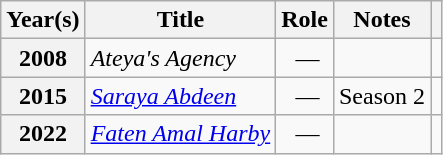<table class="wikitable plainrowheaders sortable"  style=font-size:100%>
<tr>
<th scope="col">Year(s)</th>
<th scope="col">Title</th>
<th scope="col" class="unsortable">Role</th>
<th scope="col" class="unsortable">Notes</th>
<th scope="col" class="unsortable"></th>
</tr>
<tr>
<th scope="row">2008</th>
<td><em>Ateya's Agency</em></td>
<td align="center"> —</td>
<td></td>
<td style="text-align:center;"></td>
</tr>
<tr>
<th scope="row">2015</th>
<td><em><a href='#'>Saraya Abdeen</a></em></td>
<td align="center"> —</td>
<td>Season 2</td>
<td style="text-align:center;"></td>
</tr>
<tr>
<th scope="row">2022</th>
<td><em><a href='#'>Faten Amal Harby</a></em></td>
<td align="center"> —</td>
<td></td>
<td style="text-align:center;"></td>
</tr>
</table>
